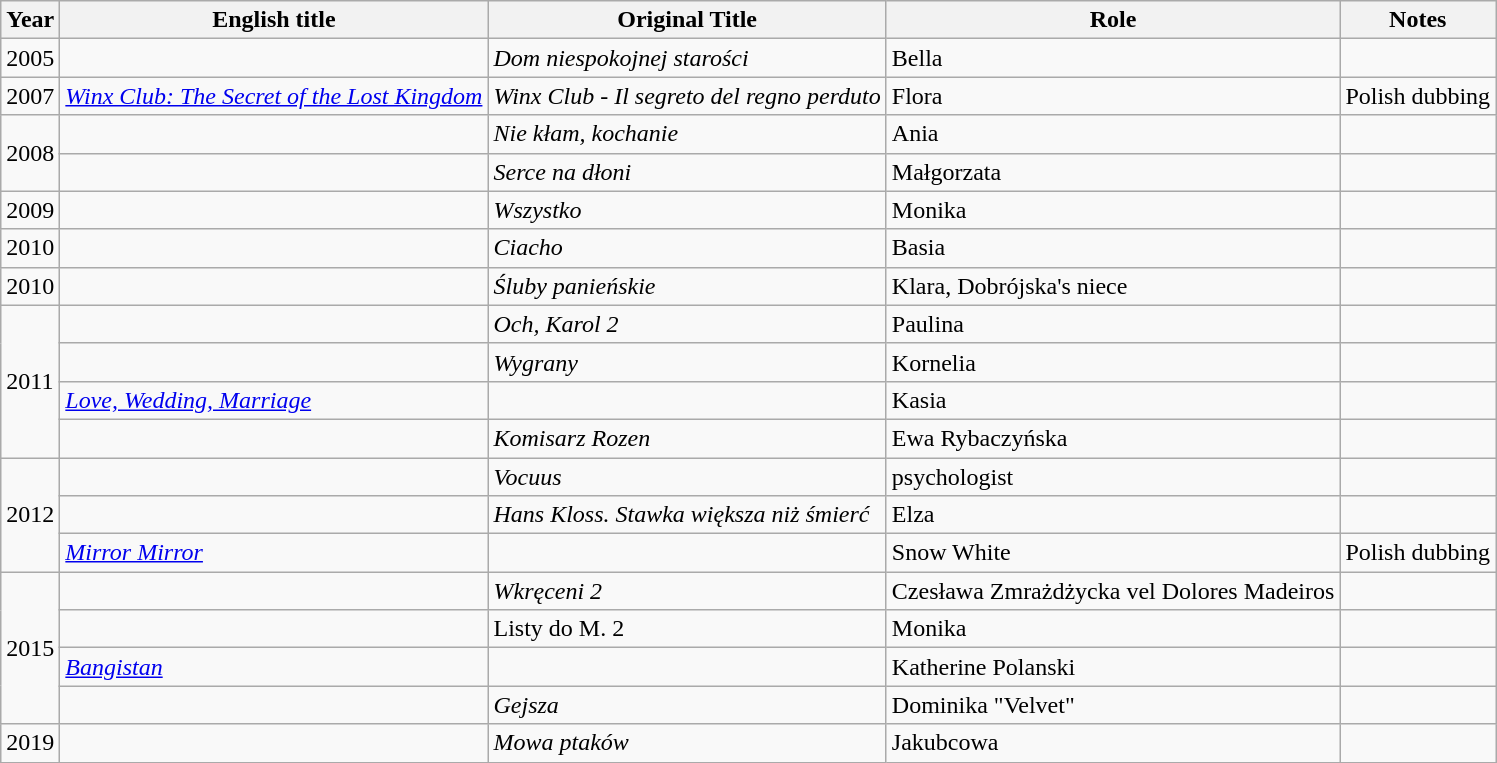<table class="wikitable sortable">
<tr>
<th>Year</th>
<th>English title</th>
<th>Original Title</th>
<th>Role</th>
<th class="unsortable">Notes</th>
</tr>
<tr>
<td>2005</td>
<td></td>
<td><em>Dom niespokojnej starości</em></td>
<td>Bella</td>
<td></td>
</tr>
<tr>
<td>2007</td>
<td><em><a href='#'>Winx Club: The Secret of the Lost Kingdom</a></em></td>
<td><em>Winx Club - Il segreto del regno perduto</em></td>
<td>Flora</td>
<td>Polish dubbing</td>
</tr>
<tr>
<td rowspan="2">2008</td>
<td></td>
<td><em>Nie kłam, kochanie</em></td>
<td>Ania</td>
<td></td>
</tr>
<tr>
<td></td>
<td><em>Serce na dłoni</em></td>
<td>Małgorzata</td>
<td></td>
</tr>
<tr>
<td>2009</td>
<td></td>
<td><em>Wszystko</em></td>
<td>Monika</td>
<td></td>
</tr>
<tr>
<td>2010</td>
<td></td>
<td><em>Ciacho</em></td>
<td>Basia</td>
<td></td>
</tr>
<tr>
<td>2010</td>
<td></td>
<td><em>Śluby panieńskie</em></td>
<td>Klara, Dobrójska's niece</td>
<td></td>
</tr>
<tr>
<td rowspan="4">2011</td>
<td></td>
<td><em>Och, Karol 2</em></td>
<td>Paulina</td>
<td></td>
</tr>
<tr>
<td></td>
<td><em>Wygrany</em></td>
<td>Kornelia</td>
<td></td>
</tr>
<tr>
<td><em><a href='#'>Love, Wedding, Marriage</a></em></td>
<td></td>
<td>Kasia</td>
<td></td>
</tr>
<tr>
<td></td>
<td><em>Komisarz Rozen</em></td>
<td>Ewa Rybaczyńska</td>
<td></td>
</tr>
<tr>
<td rowspan="3">2012</td>
<td></td>
<td><em>Vocuus</em></td>
<td>psychologist</td>
<td></td>
</tr>
<tr>
<td></td>
<td><em>Hans Kloss. Stawka większa niż śmierć</em></td>
<td>Elza</td>
<td></td>
</tr>
<tr>
<td><em><a href='#'>Mirror Mirror</a></em></td>
<td></td>
<td>Snow White</td>
<td>Polish dubbing</td>
</tr>
<tr>
<td rowspan="4">2015</td>
<td></td>
<td><em>Wkręceni 2</em></td>
<td>Czesława Zmrażdżycka vel Dolores Madeiros</td>
<td></td>
</tr>
<tr>
<td></td>
<td>Listy do M. 2</td>
<td>Monika</td>
<td></td>
</tr>
<tr>
<td><em><a href='#'>Bangistan</a></em></td>
<td></td>
<td>Katherine Polanski</td>
<td></td>
</tr>
<tr>
<td></td>
<td><em>Gejsza</em></td>
<td>Dominika "Velvet"</td>
<td></td>
</tr>
<tr>
<td>2019</td>
<td></td>
<td><em>Mowa ptaków</em></td>
<td>Jakubcowa</td>
<td></td>
</tr>
</table>
